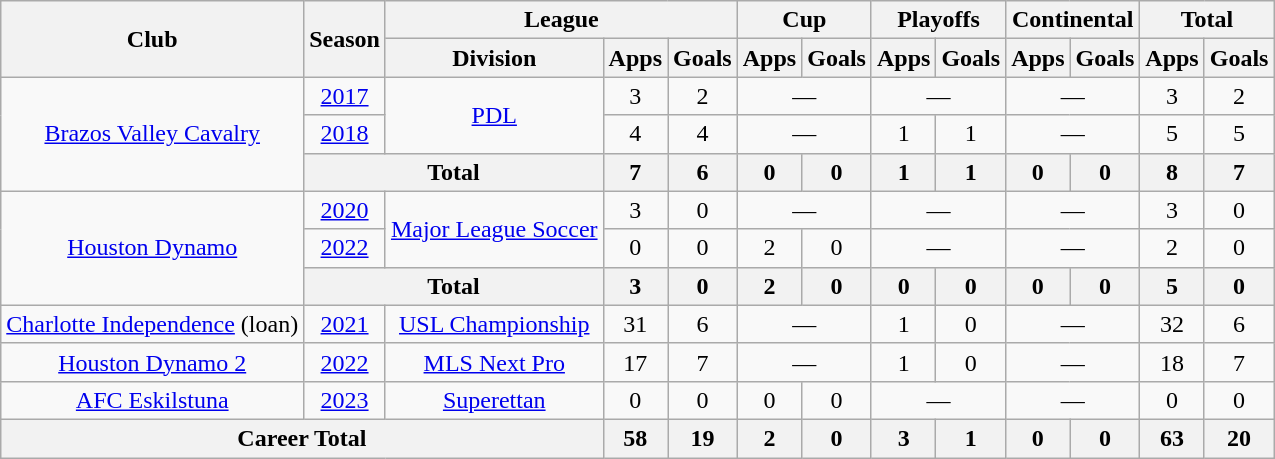<table class="wikitable" style="text-align:center">
<tr>
<th rowspan="2">Club</th>
<th rowspan="2">Season</th>
<th colspan="3">League</th>
<th colspan="2">Cup</th>
<th colspan="2">Playoffs</th>
<th colspan="2">Continental</th>
<th colspan="2">Total</th>
</tr>
<tr>
<th>Division</th>
<th>Apps</th>
<th>Goals</th>
<th>Apps</th>
<th>Goals</th>
<th>Apps</th>
<th>Goals</th>
<th>Apps</th>
<th>Goals</th>
<th>Apps</th>
<th>Goals</th>
</tr>
<tr>
<td rowspan="3"><a href='#'>Brazos Valley Cavalry</a></td>
<td><a href='#'>2017</a></td>
<td rowspan="2"><a href='#'>PDL</a></td>
<td>3</td>
<td>2</td>
<td colspan="2">—</td>
<td colspan="2">—</td>
<td colspan="2">—</td>
<td>3</td>
<td>2</td>
</tr>
<tr>
<td><a href='#'>2018</a></td>
<td>4</td>
<td>4</td>
<td colspan="2">—</td>
<td>1</td>
<td>1</td>
<td colspan="2">—</td>
<td>5</td>
<td>5</td>
</tr>
<tr>
<th colspan="2">Total</th>
<th>7</th>
<th>6</th>
<th>0</th>
<th>0</th>
<th>1</th>
<th>1</th>
<th>0</th>
<th>0</th>
<th>8</th>
<th>7</th>
</tr>
<tr>
<td rowspan="3"><a href='#'>Houston Dynamo</a></td>
<td><a href='#'>2020</a></td>
<td rowspan="2"><a href='#'>Major League Soccer</a></td>
<td>3</td>
<td>0</td>
<td colspan="2">—</td>
<td colspan="2">—</td>
<td colspan="2">—</td>
<td>3</td>
<td>0</td>
</tr>
<tr>
<td><a href='#'>2022</a></td>
<td>0</td>
<td>0</td>
<td>2</td>
<td>0</td>
<td colspan="2">—</td>
<td colspan="2">—</td>
<td>2</td>
<td>0</td>
</tr>
<tr>
<th colspan="2">Total</th>
<th>3</th>
<th>0</th>
<th>2</th>
<th>0</th>
<th>0</th>
<th>0</th>
<th>0</th>
<th>0</th>
<th>5</th>
<th>0</th>
</tr>
<tr>
<td><a href='#'>Charlotte Independence</a> (loan)</td>
<td><a href='#'>2021</a></td>
<td rowspan="1"><a href='#'>USL Championship</a></td>
<td>31</td>
<td>6</td>
<td colspan="2">—</td>
<td>1</td>
<td>0</td>
<td colspan="2">—</td>
<td>32</td>
<td>6</td>
</tr>
<tr>
<td rowspan="1"><a href='#'>Houston Dynamo 2</a></td>
<td><a href='#'>2022</a></td>
<td rowspan="1"><a href='#'>MLS Next Pro</a></td>
<td>17</td>
<td>7</td>
<td colspan="2">—</td>
<td>1</td>
<td>0</td>
<td colspan="2">—</td>
<td>18</td>
<td>7</td>
</tr>
<tr>
<td><a href='#'>AFC Eskilstuna</a></td>
<td><a href='#'>2023</a></td>
<td><a href='#'>Superettan</a></td>
<td>0</td>
<td>0</td>
<td>0</td>
<td>0</td>
<td colspan="2">—</td>
<td colspan="2">—</td>
<td>0</td>
<td>0</td>
</tr>
<tr>
<th colspan="3">Career Total</th>
<th>58</th>
<th>19</th>
<th>2</th>
<th>0</th>
<th>3</th>
<th>1</th>
<th>0</th>
<th>0</th>
<th>63</th>
<th>20</th>
</tr>
</table>
